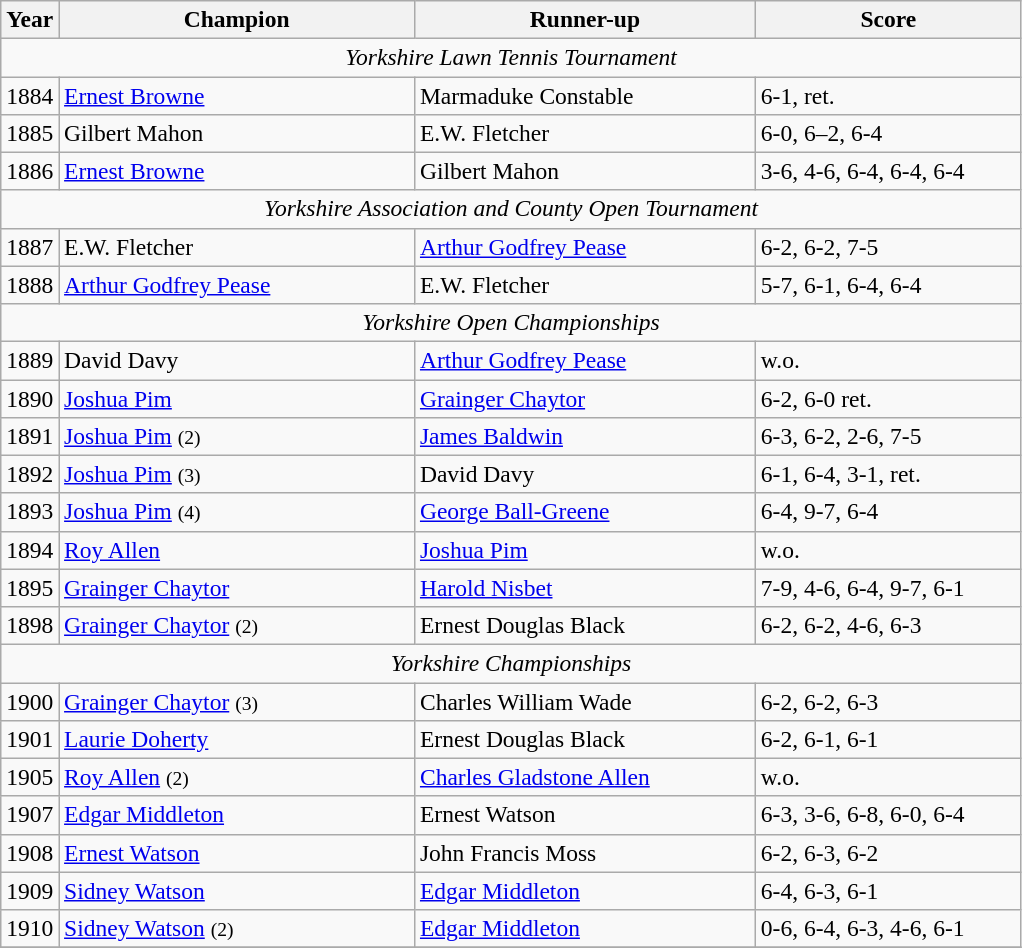<table class=wikitable style=font-size:98%>
<tr>
<th width="30">Year</th>
<th width="230">Champion</th>
<th width="220">Runner-up</th>
<th width="170">Score</th>
</tr>
<tr>
<td colspan=4 align=center><em>	Yorkshire Lawn Tennis Tournament</em></td>
</tr>
<tr>
<td>1884</td>
<td> <a href='#'>Ernest Browne</a></td>
<td> Marmaduke Constable</td>
<td>6-1, ret.</td>
</tr>
<tr>
<td>1885</td>
<td> Gilbert Mahon</td>
<td> E.W. Fletcher</td>
<td>6-0, 6–2, 6-4</td>
</tr>
<tr>
<td>1886</td>
<td> <a href='#'>Ernest Browne</a></td>
<td> Gilbert Mahon</td>
<td>3-6, 4-6, 6-4, 6-4, 6-4</td>
</tr>
<tr>
<td colspan=4 align=center><em>Yorkshire Association and County Open Tournament</em></td>
</tr>
<tr>
<td>1887</td>
<td> E.W. Fletcher</td>
<td> <a href='#'>Arthur Godfrey Pease</a></td>
<td>6-2, 6-2, 7-5</td>
</tr>
<tr>
<td>1888</td>
<td> <a href='#'>Arthur Godfrey Pease</a></td>
<td> E.W. Fletcher</td>
<td>5-7, 6-1, 6-4, 6-4</td>
</tr>
<tr>
<td colspan=4 align=center><em>Yorkshire Open Championships</em></td>
</tr>
<tr>
<td>1889</td>
<td>  David Davy</td>
<td> <a href='#'>Arthur Godfrey Pease</a></td>
<td>w.o.</td>
</tr>
<tr>
<td>1890</td>
<td> <a href='#'>Joshua Pim</a></td>
<td> <a href='#'>Grainger Chaytor</a></td>
<td>6-2, 6-0 ret.</td>
</tr>
<tr>
<td>1891</td>
<td> <a href='#'>Joshua Pim</a> <small>(2)</small></td>
<td> <a href='#'>James Baldwin</a></td>
<td>6-3, 6-2, 2-6, 7-5</td>
</tr>
<tr>
<td>1892</td>
<td> <a href='#'>Joshua Pim</a> <small>(3)</small></td>
<td> David Davy</td>
<td>6-1, 6-4, 3-1, ret.</td>
</tr>
<tr>
<td>1893</td>
<td> <a href='#'>Joshua Pim</a> <small>(4)</small></td>
<td> <a href='#'>George Ball-Greene</a></td>
<td>6-4, 9-7, 6-4</td>
</tr>
<tr>
<td>1894</td>
<td> <a href='#'>Roy Allen</a></td>
<td> <a href='#'>Joshua Pim</a></td>
<td>w.o.</td>
</tr>
<tr>
<td>1895</td>
<td> <a href='#'>Grainger Chaytor</a></td>
<td> <a href='#'>Harold Nisbet</a></td>
<td>7-9, 4-6, 6-4, 9-7, 6-1</td>
</tr>
<tr>
<td>1898</td>
<td> <a href='#'>Grainger Chaytor</a> <small>(2)</small></td>
<td> Ernest Douglas Black</td>
<td>6-2, 6-2, 4-6, 6-3</td>
</tr>
<tr>
<td colspan=4 align=center><em>Yorkshire Championships</em></td>
</tr>
<tr>
<td>1900</td>
<td> <a href='#'>Grainger Chaytor</a> <small>(3)</small></td>
<td> Charles William Wade</td>
<td>6-2, 6-2, 6-3</td>
</tr>
<tr>
<td>1901</td>
<td> <a href='#'>Laurie Doherty</a></td>
<td> Ernest Douglas Black</td>
<td>6-2, 6-1, 6-1</td>
</tr>
<tr>
<td>1905</td>
<td> <a href='#'>Roy Allen</a> <small>(2)</small></td>
<td> <a href='#'>Charles Gladstone Allen</a></td>
<td>w.o.</td>
</tr>
<tr>
<td>1907</td>
<td> <a href='#'>Edgar Middleton</a></td>
<td> Ernest Watson</td>
<td>6-3, 3-6, 6-8, 6-0, 6-4</td>
</tr>
<tr>
<td>1908</td>
<td> <a href='#'>Ernest Watson</a></td>
<td> John Francis Moss</td>
<td>6-2, 6-3, 6-2</td>
</tr>
<tr>
<td>1909</td>
<td> <a href='#'>Sidney Watson</a></td>
<td> <a href='#'>Edgar Middleton</a></td>
<td>6-4, 6-3, 6-1</td>
</tr>
<tr>
<td>1910</td>
<td> <a href='#'>Sidney Watson</a> <small>(2)</small></td>
<td> <a href='#'>Edgar Middleton</a></td>
<td>0-6, 6-4, 6-3, 4-6, 6-1</td>
</tr>
<tr>
</tr>
</table>
